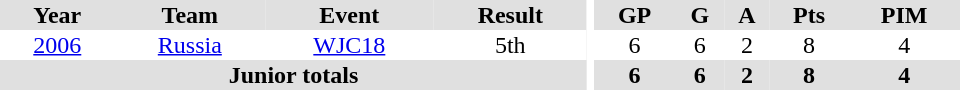<table border="0" cellpadding="1" cellspacing="0" ID="Table3" style="text-align:center; width:40em">
<tr ALIGN="center" bgcolor="#e0e0e0">
<th>Year</th>
<th>Team</th>
<th>Event</th>
<th>Result</th>
<th rowspan="99" bgcolor="#ffffff"></th>
<th>GP</th>
<th>G</th>
<th>A</th>
<th>Pts</th>
<th>PIM</th>
</tr>
<tr ALIGN="center">
<td><a href='#'>2006</a></td>
<td><a href='#'>Russia</a></td>
<td><a href='#'>WJC18</a></td>
<td>5th</td>
<td>6</td>
<td>6</td>
<td>2</td>
<td>8</td>
<td>4</td>
</tr>
<tr bgcolor="#e0e0e0">
<th colspan="4">Junior totals</th>
<th>6</th>
<th>6</th>
<th>2</th>
<th>8</th>
<th>4</th>
</tr>
</table>
